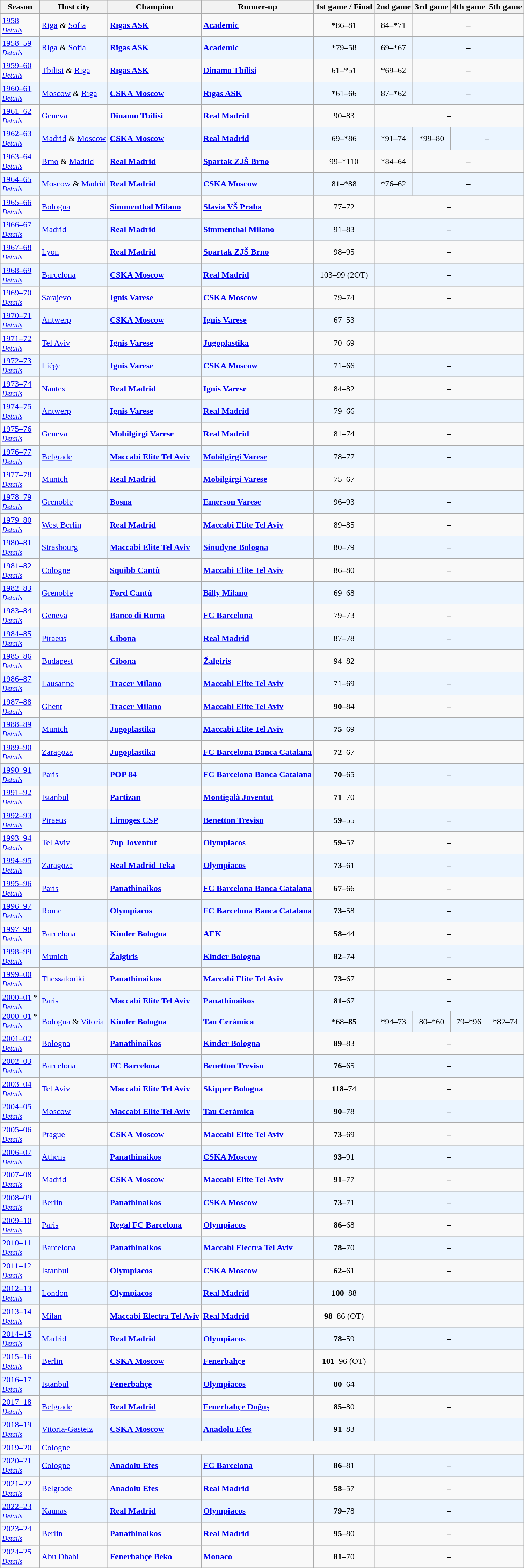<table class="wikitable">
<tr>
<th>Season</th>
<th>Host city</th>
<th>Champion</th>
<th>Runner-up</th>
<th>1st game / Final</th>
<th>2nd game</th>
<th>3rd game</th>
<th>4th game</th>
<th>5th game</th>
</tr>
<tr>
<td><a href='#'>1958</a><br><small><em><a href='#'>Details</a></em></small></td>
<td><a href='#'>Riga</a> & <a href='#'>Sofia</a></td>
<td> <strong><a href='#'>Rīgas ASK</a></strong></td>
<td> <strong><a href='#'>Academic</a></strong></td>
<td align=center>*86–81</td>
<td align=center>84–*71</td>
<td colspan="3" style="text-align:center;">–</td>
</tr>
<tr bgcolor="#EBF5FF">
<td><a href='#'>1958–59</a><br><small><em><a href='#'>Details</a></em></small></td>
<td><a href='#'>Riga</a> & <a href='#'>Sofia</a></td>
<td> <strong><a href='#'>Rīgas ASK</a></strong></td>
<td> <strong><a href='#'>Academic</a></strong></td>
<td align=center>*79–58</td>
<td align=center>69–*67</td>
<td colspan="3" style="text-align:center;">–</td>
</tr>
<tr>
<td><a href='#'>1959–60</a><br><small><em><a href='#'>Details</a></em></small></td>
<td><a href='#'>Tbilisi</a> & <a href='#'>Riga</a></td>
<td> <strong><a href='#'>Rīgas ASK</a></strong></td>
<td> <strong><a href='#'>Dinamo Tbilisi</a></strong></td>
<td align=center>61–*51</td>
<td align=center>*69–62</td>
<td colspan="3" style="text-align:center;">–</td>
</tr>
<tr bgcolor="#EBF5FF">
<td><a href='#'>1960–61</a><br><small><em><a href='#'>Details</a></em></small></td>
<td><a href='#'>Moscow</a> & <a href='#'>Riga</a></td>
<td>  <strong><a href='#'>CSKA Moscow</a></strong></td>
<td> <strong><a href='#'>Rīgas ASK</a></strong></td>
<td align=center>*61–66</td>
<td align=center>87–*62</td>
<td colspan="3" style="text-align:center;">–</td>
</tr>
<tr>
<td><a href='#'>1961–62</a><br><small><em><a href='#'>Details</a></em></small></td>
<td><a href='#'>Geneva</a></td>
<td> <strong><a href='#'>Dinamo Tbilisi</a></strong></td>
<td> <strong><a href='#'>Real Madrid</a></strong></td>
<td align=center>90–83</td>
<td colspan="4" style="text-align:center;">–</td>
</tr>
<tr bgcolor="#EBF5FF">
<td><a href='#'>1962–63</a><br><small><em><a href='#'>Details</a></em></small></td>
<td><a href='#'>Madrid</a> & <a href='#'>Moscow</a></td>
<td> <strong><a href='#'>CSKA Moscow</a></strong></td>
<td> <strong><a href='#'>Real Madrid</a></strong></td>
<td align=center>69–*86</td>
<td align=center>*91–74</td>
<td align=center>*99–80</td>
<td colspan="2" style="text-align:center;">–</td>
</tr>
<tr>
<td><a href='#'>1963–64</a><br><small><em><a href='#'>Details</a> </em></small></td>
<td><a href='#'>Brno</a> & <a href='#'>Madrid</a></td>
<td> <strong><a href='#'>Real Madrid</a></strong></td>
<td> <strong><a href='#'>Spartak ZJŠ Brno</a></strong></td>
<td align=center>99–*110</td>
<td align=center>*84–64</td>
<td colspan="3" style="text-align:center;">–</td>
</tr>
<tr bgcolor="#EBF5FF">
<td><a href='#'>1964–65</a><br><small><em><a href='#'>Details</a></em></small></td>
<td><a href='#'>Moscow</a> & <a href='#'>Madrid</a></td>
<td> <strong><a href='#'>Real Madrid</a></strong></td>
<td>  <strong><a href='#'>CSKA Moscow</a></strong></td>
<td align=center>81–*88</td>
<td align=center>*76–62</td>
<td colspan="3" style="text-align:center;">–</td>
</tr>
<tr>
<td><a href='#'>1965–66</a><br><small><em><a href='#'>Details</a></em></small></td>
<td><a href='#'>Bologna</a></td>
<td>  <strong><a href='#'>Simmenthal Milano</a></strong></td>
<td> <strong><a href='#'>Slavia VŠ Praha</a></strong></td>
<td align=center>77–72</td>
<td colspan="4" style="text-align:center;">–</td>
</tr>
<tr bgcolor="#EBF5FF">
<td><a href='#'>1966–67</a><br><small><em><a href='#'>Details</a></em></small></td>
<td><a href='#'>Madrid</a></td>
<td> <strong><a href='#'>Real Madrid</a></strong></td>
<td>  <strong><a href='#'>Simmenthal Milano</a></strong></td>
<td align=center>91–83</td>
<td colspan="4" style="text-align:center;">–</td>
</tr>
<tr>
<td><a href='#'>1967–68</a><br><small><em><a href='#'>Details</a></em></small></td>
<td><a href='#'>Lyon</a></td>
<td> <strong><a href='#'>Real Madrid</a></strong></td>
<td> <strong><a href='#'>Spartak ZJŠ Brno</a></strong></td>
<td align=center>98–95</td>
<td colspan="4" style="text-align:center;">–</td>
</tr>
<tr bgcolor="#EBF5FF">
<td><a href='#'>1968–69</a><br><small><em><a href='#'>Details</a></em></small></td>
<td><a href='#'>Barcelona</a></td>
<td>  <strong><a href='#'>CSKA Moscow</a></strong></td>
<td> <strong><a href='#'>Real Madrid</a></strong></td>
<td align=center>103–99 (2OT)</td>
<td colspan="4" style="text-align:center;">–</td>
</tr>
<tr>
<td><a href='#'>1969–70</a><br><small><em><a href='#'>Details</a></em></small></td>
<td><a href='#'>Sarajevo</a></td>
<td>  <strong><a href='#'>Ignis Varese</a></strong></td>
<td>  <strong><a href='#'>CSKA Moscow</a></strong></td>
<td align=center>79–74</td>
<td colspan="4" style="text-align:center;">–</td>
</tr>
<tr bgcolor="#EBF5FF">
<td><a href='#'>1970–71</a><br><small><em><a href='#'>Details</a></em></small></td>
<td><a href='#'>Antwerp</a></td>
<td>  <strong><a href='#'>CSKA Moscow</a></strong></td>
<td>  <strong><a href='#'>Ignis Varese</a></strong></td>
<td align=center>67–53</td>
<td colspan="4" style="text-align:center;">–</td>
</tr>
<tr>
<td><a href='#'>1971–72</a><br><small><em><a href='#'>Details</a></em></small></td>
<td><a href='#'>Tel Aviv</a></td>
<td>  <strong><a href='#'>Ignis Varese</a></strong></td>
<td>  <strong><a href='#'>Jugoplastika</a></strong></td>
<td align=center>70–69</td>
<td colspan="4" style="text-align:center;">–</td>
</tr>
<tr bgcolor="#EBF5FF">
<td><a href='#'>1972–73</a><br><small><em><a href='#'>Details</a></em></small></td>
<td><a href='#'>Liège</a></td>
<td>  <strong><a href='#'>Ignis Varese</a></strong></td>
<td>  <strong><a href='#'>CSKA Moscow</a></strong></td>
<td align=center>71–66</td>
<td colspan="4" style="text-align:center;">–</td>
</tr>
<tr>
<td><a href='#'>1973–74</a><br><small><em><a href='#'>Details</a></em></small></td>
<td><a href='#'>Nantes</a></td>
<td> <strong><a href='#'>Real Madrid</a></strong></td>
<td>  <strong><a href='#'>Ignis Varese</a></strong></td>
<td align=center>84–82</td>
<td colspan="4" style="text-align:center;">–</td>
</tr>
<tr bgcolor="#EBF5FF">
<td><a href='#'>1974–75</a><br><small><em><a href='#'>Details</a></em></small></td>
<td><a href='#'>Antwerp</a></td>
<td>  <strong><a href='#'>Ignis Varese</a></strong></td>
<td> <strong><a href='#'>Real Madrid</a></strong></td>
<td align=center>79–66</td>
<td colspan="4" style="text-align:center;">–</td>
</tr>
<tr>
<td><a href='#'>1975–76</a><br><small><em><a href='#'>Details</a></em></small></td>
<td><a href='#'>Geneva</a></td>
<td>  <strong><a href='#'>Mobilgirgi Varese</a></strong></td>
<td> <strong><a href='#'>Real Madrid</a></strong></td>
<td align=center>81–74</td>
<td colspan="4" style="text-align:center;">–</td>
</tr>
<tr bgcolor="#EBF5FF">
<td><a href='#'>1976–77</a><br><small><em><a href='#'>Details</a></em></small></td>
<td><a href='#'>Belgrade</a></td>
<td> <strong><a href='#'>Maccabi Elite Tel Aviv</a></strong></td>
<td>  <strong><a href='#'>Mobilgirgi Varese</a></strong></td>
<td align=center>78–77</td>
<td colspan="4" style="text-align:center;">–</td>
</tr>
<tr>
<td><a href='#'>1977–78</a><br><small><em><a href='#'>Details</a></em></small></td>
<td><a href='#'>Munich</a></td>
<td> <strong><a href='#'>Real Madrid</a></strong></td>
<td>  <strong><a href='#'>Mobilgirgi Varese</a></strong></td>
<td align=center>75–67</td>
<td colspan="4" style="text-align:center;">–</td>
</tr>
<tr bgcolor="#EBF5FF">
<td><a href='#'>1978–79</a><br><small><em><a href='#'>Details</a></em></small></td>
<td><a href='#'>Grenoble</a></td>
<td>  <strong><a href='#'>Bosna</a></strong></td>
<td>  <strong><a href='#'>Emerson Varese</a></strong></td>
<td align=center>96–93</td>
<td colspan="4" style="text-align:center;">–</td>
</tr>
<tr>
<td><a href='#'>1979–80</a><br><small><em><a href='#'>Details</a></em></small></td>
<td><a href='#'>West Berlin</a></td>
<td> <strong><a href='#'>Real Madrid</a></strong></td>
<td> <strong><a href='#'>Maccabi Elite Tel Aviv</a></strong></td>
<td align=center>89–85</td>
<td colspan="4" style="text-align:center;">–</td>
</tr>
<tr bgcolor="#EBF5FF">
<td><a href='#'>1980–81</a><br><small><em><a href='#'>Details</a></em></small></td>
<td><a href='#'>Strasbourg</a></td>
<td> <strong><a href='#'>Maccabi Elite Tel Aviv</a></strong></td>
<td>  <strong><a href='#'>Sinudyne Bologna</a></strong></td>
<td align=center>80–79</td>
<td colspan="4" style="text-align:center;">–</td>
</tr>
<tr>
<td><a href='#'>1981–82</a><br><small><em><a href='#'>Details</a></em></small></td>
<td><a href='#'>Cologne</a></td>
<td>  <strong><a href='#'>Squibb Cantù</a></strong></td>
<td> <strong><a href='#'>Maccabi Elite Tel Aviv</a></strong></td>
<td align=center>86–80</td>
<td colspan="4" style="text-align:center;">–</td>
</tr>
<tr bgcolor="#EBF5FF">
<td><a href='#'>1982–83</a><br><small><em><a href='#'>Details</a></em></small></td>
<td><a href='#'>Grenoble</a></td>
<td>  <strong><a href='#'>Ford Cantù</a></strong></td>
<td>  <strong><a href='#'>Billy Milano</a></strong></td>
<td align=center>69–68</td>
<td colspan="4" style="text-align:center;">–</td>
</tr>
<tr>
<td><a href='#'>1983–84</a><br><small><em><a href='#'>Details</a></em></small></td>
<td><a href='#'>Geneva</a></td>
<td>  <strong><a href='#'>Banco di Roma</a></strong></td>
<td>  <strong><a href='#'>FC Barcelona</a></strong></td>
<td align=center>79–73</td>
<td colspan="4" style="text-align:center;">–</td>
</tr>
<tr bgcolor="#EBF5FF">
<td><a href='#'>1984–85</a><br><small><em><a href='#'>Details</a></em></small></td>
<td><a href='#'>Piraeus</a></td>
<td>  <strong><a href='#'>Cibona</a></strong></td>
<td>  <strong><a href='#'>Real Madrid</a></strong></td>
<td align=center>87–78</td>
<td colspan="4" style="text-align:center;">–</td>
</tr>
<tr>
<td><a href='#'>1985–86</a><br><small><em><a href='#'>Details</a></em></small></td>
<td><a href='#'>Budapest</a></td>
<td>  <strong><a href='#'>Cibona</a></strong></td>
<td>  <strong><a href='#'>Žalgiris</a></strong></td>
<td align=center>94–82</td>
<td colspan="4" style="text-align:center;">–</td>
</tr>
<tr bgcolor="#EBF5FF">
<td><a href='#'>1986–87</a><br><small><em><a href='#'>Details</a></em></small></td>
<td><a href='#'>Lausanne</a></td>
<td>  <strong><a href='#'>Tracer Milano</a></strong></td>
<td> <strong><a href='#'>Maccabi Elite Tel Aviv</a></strong></td>
<td align=center>71–69</td>
<td colspan="4" style="text-align:center;">–</td>
</tr>
<tr>
<td><a href='#'>1987–88</a><br><small><em><a href='#'>Details</a></em></small></td>
<td><a href='#'>Ghent</a></td>
<td>  <strong><a href='#'>Tracer Milano</a></strong></td>
<td> <strong><a href='#'>Maccabi Elite Tel Aviv</a></strong></td>
<td align=center><strong>90</strong>–84</td>
<td colspan="4" style="text-align:center;">–</td>
</tr>
<tr bgcolor="#EBF5FF">
<td><a href='#'>1988–89</a><br><small><em><a href='#'>Details</a></em></small></td>
<td><a href='#'>Munich</a></td>
<td>  <strong><a href='#'>Jugoplastika</a></strong></td>
<td> <strong><a href='#'>Maccabi Elite Tel Aviv</a></strong></td>
<td align=center><strong>75</strong>–69</td>
<td colspan="4" style="text-align:center;">–</td>
</tr>
<tr>
<td><a href='#'>1989–90</a><br><small><em><a href='#'>Details</a></em></small></td>
<td><a href='#'>Zaragoza</a></td>
<td>  <strong><a href='#'>Jugoplastika</a></strong></td>
<td>  <strong><a href='#'>FC Barcelona Banca Catalana</a></strong></td>
<td align=center><strong>72</strong>–67</td>
<td colspan="4" style="text-align:center;">–</td>
</tr>
<tr bgcolor="#EBF5FF">
<td><a href='#'>1990–91</a><br><small><em><a href='#'>Details</a></em></small></td>
<td><a href='#'>Paris</a></td>
<td>  <strong><a href='#'>POP 84</a></strong></td>
<td>  <strong><a href='#'>FC Barcelona Banca Catalana</a></strong></td>
<td align=center><strong>70</strong>–65</td>
<td colspan="4" style="text-align:center;">–</td>
</tr>
<tr>
<td><a href='#'>1991–92</a><br><small><em><a href='#'>Details</a></em></small></td>
<td><a href='#'>Istanbul</a></td>
<td> <strong><a href='#'>Partizan</a></strong></td>
<td>  <strong><a href='#'>Montigalà Joventut</a></strong></td>
<td align=center><strong>71</strong>–70</td>
<td colspan="4" style="text-align:center;">–</td>
</tr>
<tr bgcolor="#EBF5FF">
<td><a href='#'>1992–93</a><br><small><em><a href='#'>Details</a></em></small></td>
<td><a href='#'>Piraeus</a></td>
<td>  <strong><a href='#'>Limoges CSP</a></strong></td>
<td>  <strong><a href='#'>Benetton Treviso</a></strong></td>
<td align=center><strong>59</strong>–55</td>
<td colspan="4" style="text-align:center;">–</td>
</tr>
<tr>
<td><a href='#'>1993–94</a><br><small><em><a href='#'>Details</a></em></small></td>
<td><a href='#'>Tel Aviv</a></td>
<td>  <strong><a href='#'>7up Joventut</a></strong></td>
<td>  <strong><a href='#'>Olympiacos</a></strong></td>
<td align=center><strong>59</strong>–57</td>
<td colspan="4" style="text-align:center;">–</td>
</tr>
<tr bgcolor="#EBF5FF">
<td><a href='#'>1994–95</a><br><small><em><a href='#'>Details</a></em></small></td>
<td><a href='#'>Zaragoza</a></td>
<td>  <strong><a href='#'>Real Madrid Teka</a></strong></td>
<td>  <strong><a href='#'>Olympiacos</a></strong></td>
<td align=center><strong>73</strong>–61</td>
<td colspan="4" style="text-align:center;">–</td>
</tr>
<tr>
<td><a href='#'>1995–96</a><br><small><em><a href='#'>Details</a></em></small></td>
<td><a href='#'>Paris</a></td>
<td>    <strong><a href='#'>Panathinaikos</a></strong></td>
<td> <strong><a href='#'>FC Barcelona Banca Catalana</a></strong></td>
<td align=center><strong>67</strong>–66</td>
<td colspan="4" style="text-align:center;">–</td>
</tr>
<tr bgcolor="#EBF5FF">
<td><a href='#'>1996–97</a><br><small><em><a href='#'>Details</a></em></small></td>
<td><a href='#'>Rome</a></td>
<td>  <strong><a href='#'>Olympiacos</a></strong></td>
<td>  <strong><a href='#'>FC Barcelona Banca Catalana</a></strong></td>
<td align=center><strong>73</strong>–58</td>
<td colspan="4" style="text-align:center;">–</td>
</tr>
<tr>
<td><a href='#'>1997–98</a><br><small><em><a href='#'>Details</a></em></small></td>
<td><a href='#'>Barcelona</a></td>
<td>  <strong><a href='#'>Kinder Bologna</a></strong></td>
<td>  <strong><a href='#'>AEK</a></strong></td>
<td align=center><strong>58</strong>–44</td>
<td colspan="4" style="text-align:center;">–</td>
</tr>
<tr bgcolor="#EBF5FF">
<td><a href='#'>1998–99</a><br><small><em><a href='#'>Details</a></em></small></td>
<td><a href='#'>Munich</a></td>
<td> <strong><a href='#'>Žalgiris</a></strong></td>
<td>  <strong><a href='#'>Kinder Bologna</a></strong></td>
<td align=center><strong>82</strong>–74</td>
<td colspan="4" style="text-align:center;">–</td>
</tr>
<tr>
<td><a href='#'>1999–00</a><br><small><em><a href='#'>Details</a></em></small></td>
<td><a href='#'>Thessaloniki</a></td>
<td>  <strong><a href='#'>Panathinaikos</a></strong></td>
<td> <strong><a href='#'>Maccabi Elite Tel Aviv</a></strong></td>
<td align=center><strong>73</strong>–67</td>
<td colspan="4" style="text-align:center;">–</td>
</tr>
<tr bgcolor="#EBF5FF">
<td rowspan = "2"><a href='#'>2000–01</a> *<br><small><em><a href='#'>Details</a></em></small><br><a href='#'>2000–01</a> *<br><small><em><a href='#'>Details</a></em></small></td>
<td><a href='#'>Paris</a></td>
<td> <strong><a href='#'>Maccabi Elite Tel Aviv</a></strong></td>
<td>  <strong><a href='#'>Panathinaikos</a></strong></td>
<td align=center><strong>81</strong>–67</td>
<td colspan="4" style="text-align:center;">–</td>
</tr>
<tr bgcolor="#EBF5FF">
<td><a href='#'>Bologna</a> & <a href='#'>Vitoria</a></td>
<td>  <strong><a href='#'>Kinder Bologna</a></strong></td>
<td>  <strong><a href='#'>Tau Cerámica</a></strong></td>
<td align=center>*68–<strong>85</strong></td>
<td align=center>*94–73</td>
<td align=center>80–*60</td>
<td align=center>79–*96</td>
<td align=center>*82–74</td>
</tr>
<tr>
<td><a href='#'>2001–02</a><br><small><em><a href='#'>Details</a></em></small></td>
<td><a href='#'>Bologna</a></td>
<td>  <strong><a href='#'>Panathinaikos</a></strong></td>
<td>  <strong><a href='#'>Kinder Bologna</a></strong></td>
<td align=center><strong>89</strong>–83</td>
<td colspan="4" style="text-align:center;">–</td>
</tr>
<tr bgcolor="#EBF5FF">
<td><a href='#'>2002–03</a><br><small><em><a href='#'>Details</a></em></small></td>
<td><a href='#'>Barcelona</a></td>
<td>  <strong><a href='#'>FC Barcelona</a></strong></td>
<td>  <strong><a href='#'>Benetton Treviso</a></strong></td>
<td align=center><strong>76</strong>–65</td>
<td colspan="4" style="text-align:center;">–</td>
</tr>
<tr>
<td><a href='#'>2003–04</a><br><small><em><a href='#'>Details</a></em></small></td>
<td><a href='#'>Tel Aviv</a></td>
<td> <strong><a href='#'>Maccabi Elite Tel Aviv</a></strong></td>
<td>  <strong><a href='#'>Skipper Bologna</a></strong></td>
<td align=center><strong>118</strong>–74</td>
<td colspan="4" style="text-align:center;">–</td>
</tr>
<tr bgcolor="#EBF5FF">
<td><a href='#'>2004–05</a><br><small><em><a href='#'>Details</a></em></small></td>
<td><a href='#'>Moscow</a></td>
<td> <strong><a href='#'>Maccabi Elite Tel Aviv</a></strong></td>
<td>  <strong><a href='#'>Tau Cerámica</a></strong></td>
<td align=center><strong>90</strong>–78</td>
<td colspan="4" style="text-align:center;">–</td>
</tr>
<tr>
<td><a href='#'>2005–06</a><br><small><em><a href='#'>Details</a></em></small></td>
<td><a href='#'>Prague</a></td>
<td> <strong><a href='#'>CSKA Moscow</a></strong></td>
<td> <strong><a href='#'>Maccabi Elite Tel Aviv</a></strong></td>
<td align=center><strong>73</strong>–69</td>
<td colspan="4" style="text-align:center;">–</td>
</tr>
<tr bgcolor="#EBF5FF">
<td><a href='#'>2006–07</a><br><small><em><a href='#'>Details</a></em></small></td>
<td><a href='#'>Athens</a></td>
<td> <strong><a href='#'>Panathinaikos</a></strong></td>
<td> <strong><a href='#'>CSKA Moscow</a></strong></td>
<td align=center><strong>93</strong>–91</td>
<td colspan="4" style="text-align:center;">–</td>
</tr>
<tr>
<td><a href='#'>2007–08</a><br><small><em><a href='#'>Details</a></em></small></td>
<td><a href='#'>Madrid</a></td>
<td> <strong><a href='#'>CSKA Moscow</a></strong></td>
<td> <strong><a href='#'>Maccabi Elite Tel Aviv</a></strong></td>
<td align=center><strong>91</strong>–77</td>
<td colspan="4" style="text-align:center;">–</td>
</tr>
<tr bgcolor="#EBF5FF">
<td><a href='#'>2008–09</a><br><small><em><a href='#'>Details</a></em></small></td>
<td><a href='#'>Berlin</a></td>
<td> <strong><a href='#'>Panathinaikos</a></strong></td>
<td> <strong><a href='#'>CSKA Moscow</a></strong></td>
<td align=center><strong>73</strong>–71</td>
<td colspan="4" style="text-align:center;">–</td>
</tr>
<tr>
<td><a href='#'>2009–10</a><br><small><em><a href='#'>Details</a></em></small></td>
<td><a href='#'>Paris</a></td>
<td> <strong><a href='#'>Regal FC Barcelona</a></strong></td>
<td> <strong><a href='#'>Olympiacos</a></strong></td>
<td align=center><strong>86</strong>–68</td>
<td colspan="4" style="text-align:center;">–</td>
</tr>
<tr bgcolor="#EBF5FF">
<td><a href='#'>2010–11</a><br><small><em><a href='#'>Details</a></em></small></td>
<td><a href='#'>Barcelona</a></td>
<td> <strong><a href='#'>Panathinaikos</a></strong></td>
<td> <strong><a href='#'>Maccabi Electra Tel Aviv</a></strong></td>
<td align=center><strong>78</strong>–70</td>
<td colspan="4" style="text-align:center;">–</td>
</tr>
<tr>
<td><a href='#'>2011–12</a><br><small><em><a href='#'>Details</a></em></small></td>
<td><a href='#'>Istanbul</a></td>
<td> <strong><a href='#'>Olympiacos</a></strong></td>
<td> <strong><a href='#'>CSKA Moscow</a></strong></td>
<td align=center><strong>62</strong>–61</td>
<td colspan="4" style="text-align:center;">–</td>
</tr>
<tr bgcolor="#EBF5FF">
<td><a href='#'>2012–13</a><br><small><em><a href='#'>Details</a></em></small></td>
<td><a href='#'>London</a></td>
<td> <strong><a href='#'>Olympiacos</a></strong></td>
<td> <strong><a href='#'>Real Madrid</a></strong></td>
<td align=center><strong>100</strong>–88</td>
<td colspan="4" style="text-align:center;">–</td>
</tr>
<tr>
<td><a href='#'>2013–14</a><br><small><em><a href='#'>Details</a></em></small></td>
<td><a href='#'>Milan</a></td>
<td> <strong><a href='#'>Maccabi Electra Tel Aviv</a></strong></td>
<td> <strong><a href='#'>Real Madrid</a></strong></td>
<td align=center><strong>98</strong>–86 (OT)</td>
<td colspan="4" style="text-align:center;">–</td>
</tr>
<tr bgcolor="#EBF5FF">
<td><a href='#'>2014–15</a><br><small><em><a href='#'>Details</a></em></small></td>
<td><a href='#'>Madrid</a></td>
<td> <strong><a href='#'>Real Madrid</a></strong></td>
<td> <strong><a href='#'>Olympiacos</a></strong></td>
<td align=center><strong>78</strong>–59</td>
<td colspan="4" style="text-align:center;">–</td>
</tr>
<tr>
<td><a href='#'>2015–16</a><br><small><em><a href='#'>Details</a></em></small></td>
<td><a href='#'>Berlin</a></td>
<td> <strong><a href='#'>CSKA Moscow</a></strong></td>
<td><strong> <a href='#'>Fenerbahçe</a></strong></td>
<td align=center><strong>101</strong>–96 (OT)</td>
<td colspan="4" style="text-align:center;">–</td>
</tr>
<tr bgcolor="#EBF5FF">
<td><a href='#'>2016–17</a><br><small><em><a href='#'>Details</a></em></small></td>
<td><a href='#'>Istanbul</a></td>
<td> <strong><a href='#'>Fenerbahçe</a></strong></td>
<td><strong> <a href='#'>Olympiacos</a></strong></td>
<td align=center><strong>80</strong>–64</td>
<td colspan="4" style="text-align:center;">–</td>
</tr>
<tr>
<td><a href='#'>2017–18</a><br><small><em><a href='#'>Details</a></em></small></td>
<td><a href='#'>Belgrade</a></td>
<td> <strong><a href='#'>Real Madrid</a></strong></td>
<td><strong> <a href='#'>Fenerbahçe Doğuş</a></strong></td>
<td align=center><strong>85</strong>–80</td>
<td colspan="4" style="text-align:center;">–</td>
</tr>
<tr bgcolor="#EBF5FF">
<td><a href='#'>2018–19</a><br><small><em><a href='#'>Details</a></em></small></td>
<td><a href='#'>Vitoria-Gasteiz</a></td>
<td> <strong><a href='#'>CSKA Moscow</a></strong></td>
<td><strong> <a href='#'>Anadolu Efes</a></strong></td>
<td align=center><strong>91</strong>–83</td>
<td colspan="4" style="text-align:center;">–</td>
</tr>
<tr>
<td><a href='#'>2019–20</a></td>
<td><a href='#'>Cologne</a></td>
<td colspan=7></td>
</tr>
<tr bgcolor="#EBF5FF">
<td><a href='#'>2020–21</a><br><small><em><a href='#'>Details</a></em></small></td>
<td><a href='#'>Cologne</a></td>
<td> <strong><a href='#'>Anadolu Efes</a></strong></td>
<td><strong> <a href='#'>FC Barcelona</a></strong></td>
<td align=center><strong>86</strong>–81</td>
<td colspan="4" style="text-align:center;">–</td>
</tr>
<tr>
<td><a href='#'>2021–22</a><br><small><em><a href='#'>Details</a></em></small></td>
<td><a href='#'>Belgrade</a></td>
<td> <strong><a href='#'>Anadolu Efes</a></strong></td>
<td><strong> <a href='#'>Real Madrid</a></strong></td>
<td align=center><strong>58</strong>–57</td>
<td colspan="4" style="text-align:center;">–</td>
</tr>
<tr bgcolor="#EBF5FF">
<td><a href='#'>2022–23</a><br><small><em><a href='#'>Details</a></em></small></td>
<td><a href='#'>Kaunas</a></td>
<td><strong> <a href='#'>Real Madrid</a></strong></td>
<td> <strong><a href='#'>Olympiacos</a></strong></td>
<td align=center><strong>79</strong>–78</td>
<td colspan="4" style="text-align:center;">–</td>
</tr>
<tr>
<td><a href='#'>2023–24</a><br><small><em><a href='#'>Details</a></em></small></td>
<td><a href='#'>Berlin</a></td>
<td> <strong><a href='#'>Panathinaikos</a></strong></td>
<td><strong> <a href='#'>Real Madrid</a></strong></td>
<td align=center><strong>95</strong>–80</td>
<td colspan="4" style="text-align:center;">–</td>
</tr>
<tr>
<td><a href='#'>2024–25</a><br><small><em><a href='#'>Details</a></em></small></td>
<td><a href='#'>Abu Dhabi</a></td>
<td> <strong><a href='#'>Fenerbahçe Beko</a></strong></td>
<td><strong> <a href='#'>Monaco</a></strong></td>
<td align=center><strong>81</strong>–70</td>
<td colspan="4" style="text-align:center;">–</td>
</tr>
</table>
